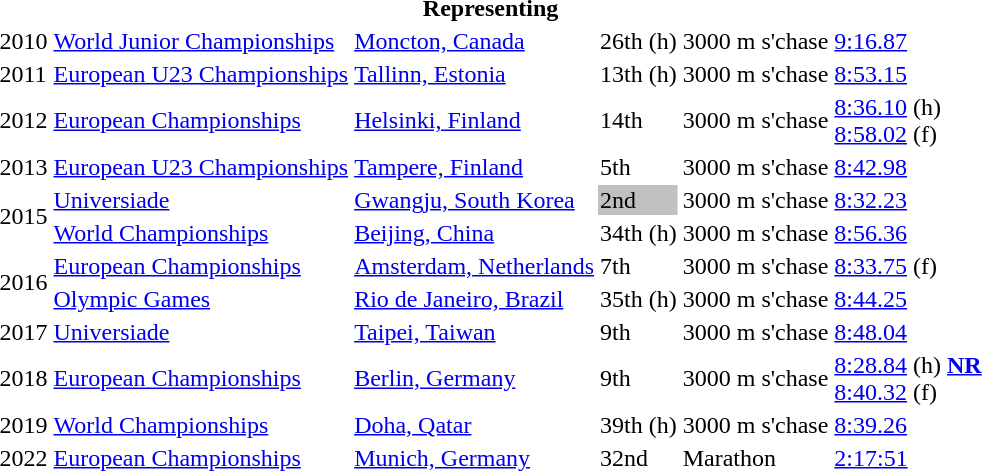<table>
<tr>
<th colspan="6">Representing </th>
</tr>
<tr>
<td>2010</td>
<td><a href='#'>World Junior Championships</a></td>
<td><a href='#'>Moncton, Canada</a></td>
<td>26th (h)</td>
<td>3000 m s'chase</td>
<td><a href='#'>9:16.87</a></td>
</tr>
<tr>
<td>2011</td>
<td><a href='#'>European U23 Championships</a></td>
<td><a href='#'>Tallinn, Estonia</a></td>
<td>13th (h)</td>
<td>3000 m s'chase</td>
<td><a href='#'>8:53.15</a></td>
</tr>
<tr>
<td>2012</td>
<td><a href='#'>European Championships</a></td>
<td><a href='#'>Helsinki, Finland</a></td>
<td>14th</td>
<td>3000 m s'chase</td>
<td><a href='#'>8:36.10</a> (h)<br><a href='#'>8:58.02</a> (f)</td>
</tr>
<tr>
<td>2013</td>
<td><a href='#'>European U23 Championships</a></td>
<td><a href='#'>Tampere, Finland</a></td>
<td>5th</td>
<td>3000 m s'chase</td>
<td><a href='#'>8:42.98</a></td>
</tr>
<tr>
<td rowspan=2>2015</td>
<td><a href='#'>Universiade</a></td>
<td><a href='#'>Gwangju, South Korea</a></td>
<td bgcolor=silver>2nd</td>
<td>3000 m s'chase</td>
<td><a href='#'>8:32.23</a></td>
</tr>
<tr>
<td><a href='#'>World Championships</a></td>
<td><a href='#'>Beijing, China</a></td>
<td>34th (h)</td>
<td>3000 m s'chase</td>
<td><a href='#'>8:56.36</a></td>
</tr>
<tr>
<td rowspan=2>2016</td>
<td><a href='#'>European Championships</a></td>
<td><a href='#'>Amsterdam, Netherlands</a></td>
<td>7th</td>
<td>3000 m s'chase</td>
<td><a href='#'>8:33.75</a> (f)</td>
</tr>
<tr>
<td><a href='#'>Olympic Games</a></td>
<td><a href='#'>Rio de Janeiro, Brazil</a></td>
<td>35th (h)</td>
<td>3000 m s'chase</td>
<td><a href='#'>8:44.25</a></td>
</tr>
<tr>
<td>2017</td>
<td><a href='#'>Universiade</a></td>
<td><a href='#'>Taipei, Taiwan</a></td>
<td>9th</td>
<td>3000 m s'chase</td>
<td><a href='#'>8:48.04</a></td>
</tr>
<tr>
<td>2018</td>
<td><a href='#'>European Championships</a></td>
<td><a href='#'>Berlin, Germany</a></td>
<td>9th</td>
<td>3000 m s'chase</td>
<td><a href='#'>8:28.84</a> (h) <strong><a href='#'>NR</a></strong><br><a href='#'>8:40.32</a> (f)</td>
</tr>
<tr>
<td>2019</td>
<td><a href='#'>World Championships</a></td>
<td><a href='#'>Doha, Qatar</a></td>
<td>39th (h)</td>
<td>3000 m s'chase</td>
<td><a href='#'>8:39.26</a></td>
</tr>
<tr>
<td>2022</td>
<td><a href='#'>European Championships</a></td>
<td><a href='#'>Munich, Germany</a></td>
<td>32nd</td>
<td>Marathon</td>
<td><a href='#'>2:17:51</a></td>
</tr>
</table>
